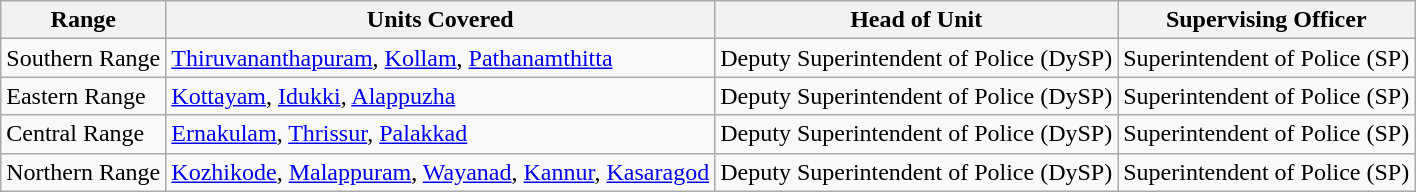<table class="wikitable">
<tr>
<th>Range</th>
<th>Units Covered</th>
<th>Head of Unit</th>
<th>Supervising Officer</th>
</tr>
<tr>
<td>Southern Range<br></td>
<td><a href='#'>Thiruvananthapuram</a>, <a href='#'>Kollam</a>, <a href='#'>Pathanamthitta</a></td>
<td>Deputy Superintendent of Police (DySP)</td>
<td>Superintendent of Police (SP)</td>
</tr>
<tr>
<td>Eastern Range<br></td>
<td><a href='#'>Kottayam</a>, <a href='#'>Idukki</a>, <a href='#'>Alappuzha</a></td>
<td>Deputy Superintendent of Police (DySP)</td>
<td>Superintendent of Police (SP)</td>
</tr>
<tr>
<td>Central Range<br></td>
<td><a href='#'>Ernakulam</a>, <a href='#'>Thrissur</a>, <a href='#'>Palakkad</a></td>
<td>Deputy Superintendent of Police (DySP)</td>
<td>Superintendent of Police (SP)</td>
</tr>
<tr>
<td>Northern Range<br></td>
<td><a href='#'>Kozhikode</a>, <a href='#'>Malappuram</a>, <a href='#'>Wayanad</a>, <a href='#'>Kannur</a>, <a href='#'>Kasaragod</a></td>
<td>Deputy Superintendent of Police (DySP)</td>
<td>Superintendent of Police (SP)</td>
</tr>
</table>
